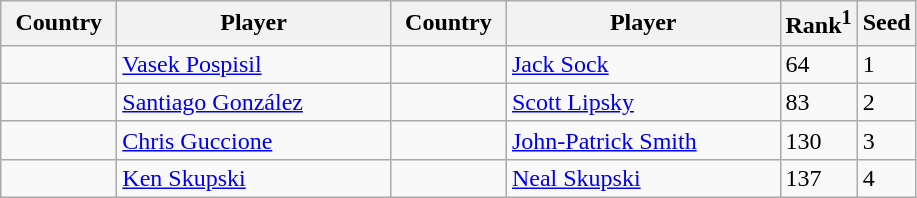<table class="sortable wikitable">
<tr>
<th width="70">Country</th>
<th width="175">Player</th>
<th width="70">Country</th>
<th width="175">Player</th>
<th>Rank<sup>1</sup></th>
<th>Seed</th>
</tr>
<tr>
<td></td>
<td><a href='#'>Vasek Pospisil</a></td>
<td></td>
<td><a href='#'>Jack Sock</a></td>
<td>64</td>
<td>1</td>
</tr>
<tr>
<td></td>
<td><a href='#'>Santiago González</a></td>
<td></td>
<td><a href='#'>Scott Lipsky</a></td>
<td>83</td>
<td>2</td>
</tr>
<tr>
<td></td>
<td><a href='#'>Chris Guccione</a></td>
<td></td>
<td><a href='#'>John-Patrick Smith</a></td>
<td>130</td>
<td>3</td>
</tr>
<tr>
<td></td>
<td><a href='#'>Ken Skupski</a></td>
<td></td>
<td><a href='#'>Neal Skupski</a></td>
<td>137</td>
<td>4</td>
</tr>
</table>
